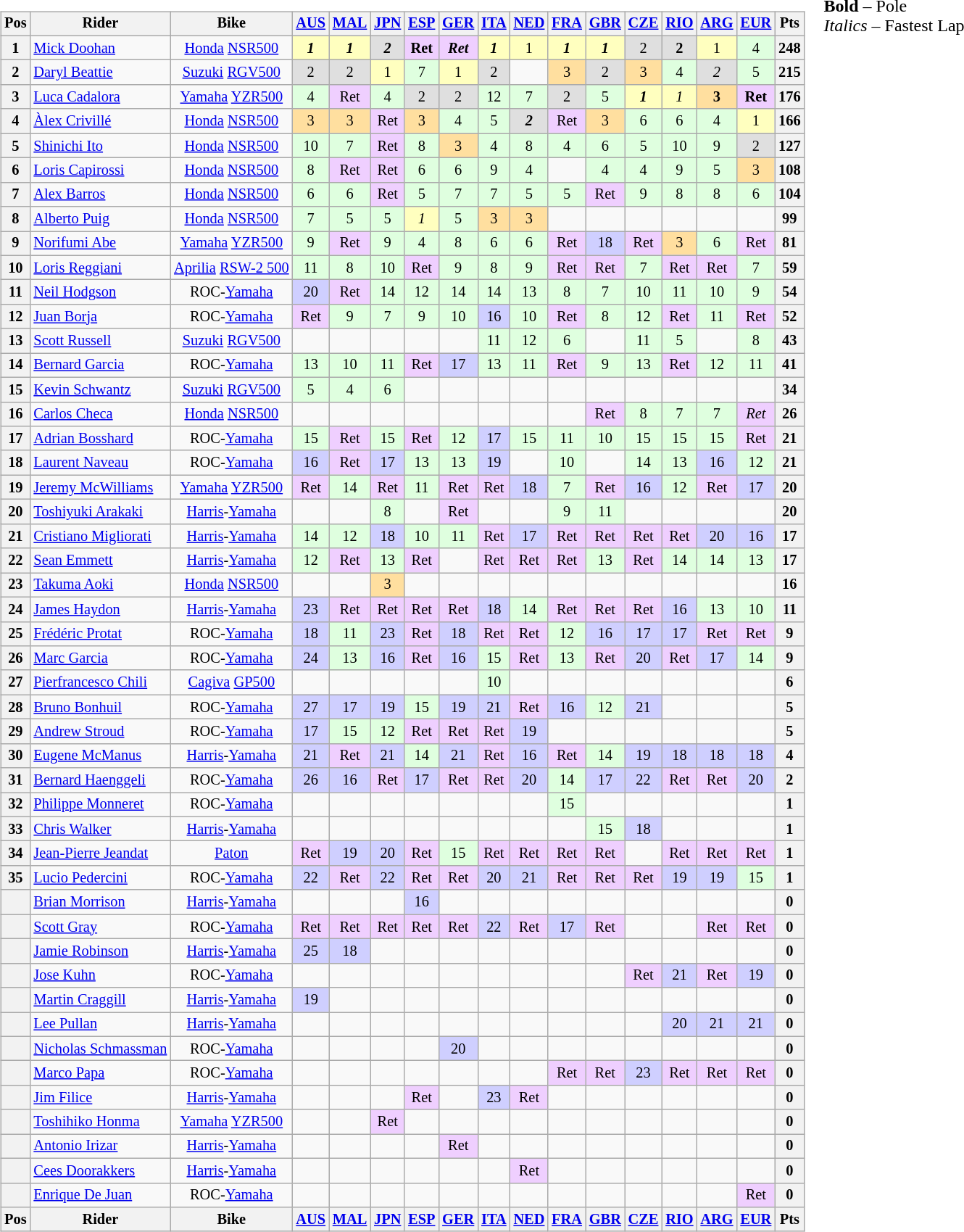<table>
<tr>
<td><br><table class="wikitable" style="font-size: 85%; text-align:center">
<tr valign="top">
<th valign="middle">Pos</th>
<th valign="middle">Rider</th>
<th valign="middle">Bike<br></th>
<th><a href='#'>AUS</a><br></th>
<th><a href='#'>MAL</a><br></th>
<th><a href='#'>JPN</a><br></th>
<th><a href='#'>ESP</a><br></th>
<th><a href='#'>GER</a><br></th>
<th><a href='#'>ITA</a><br></th>
<th><a href='#'>NED</a><br></th>
<th><a href='#'>FRA</a><br></th>
<th><a href='#'>GBR</a><br></th>
<th><a href='#'>CZE</a><br></th>
<th><a href='#'>RIO</a><br></th>
<th><a href='#'>ARG</a><br></th>
<th><a href='#'>EUR</a><br></th>
<th valign="middle">Pts</th>
</tr>
<tr>
<th>1</th>
<td align="left"> <a href='#'>Mick Doohan</a></td>
<td><a href='#'>Honda</a> <a href='#'>NSR500</a></td>
<td style="background:#ffffbf;"><strong><em>1</em></strong></td>
<td style="background:#ffffbf;"><strong><em>1</em></strong></td>
<td style="background:#dfdfdf;"><strong><em>2</em></strong></td>
<td style="background:#efcfff;"><strong>Ret</strong></td>
<td style="background:#efcfff;"><strong><em>Ret</em></strong></td>
<td style="background:#ffffbf;"><strong><em>1</em></strong></td>
<td style="background:#ffffbf;">1</td>
<td style="background:#ffffbf;"><strong><em>1</em></strong></td>
<td style="background:#ffffbf;"><strong><em>1</em></strong></td>
<td style="background:#dfdfdf;">2</td>
<td style="background:#dfdfdf;"><strong>2</strong></td>
<td style="background:#ffffbf;">1</td>
<td style="background:#dfffdf;">4</td>
<th>248</th>
</tr>
<tr>
<th>2</th>
<td align="left"> <a href='#'>Daryl Beattie</a></td>
<td><a href='#'>Suzuki</a> <a href='#'>RGV500</a></td>
<td style="background:#dfdfdf;">2</td>
<td style="background:#dfdfdf;">2</td>
<td style="background:#ffffbf;">1</td>
<td style="background:#dfffdf;">7</td>
<td style="background:#ffffbf;">1</td>
<td style="background:#dfdfdf;">2</td>
<td></td>
<td style="background:#ffdf9f;">3</td>
<td style="background:#dfdfdf;">2</td>
<td style="background:#ffdf9f;">3</td>
<td style="background:#dfffdf;">4</td>
<td style="background:#dfdfdf;"><em>2</em></td>
<td style="background:#dfffdf;">5</td>
<th>215</th>
</tr>
<tr>
<th>3</th>
<td align="left"> <a href='#'>Luca Cadalora</a></td>
<td><a href='#'>Yamaha</a> <a href='#'>YZR500</a></td>
<td style="background:#dfffdf;">4</td>
<td style="background:#efcfff;">Ret</td>
<td style="background:#dfffdf;">4</td>
<td style="background:#dfdfdf;">2</td>
<td style="background:#dfdfdf;">2</td>
<td style="background:#dfffdf;">12</td>
<td style="background:#dfffdf;">7</td>
<td style="background:#dfdfdf;">2</td>
<td style="background:#dfffdf;">5</td>
<td style="background:#ffffbf;"><strong><em>1</em></strong></td>
<td style="background:#ffffbf;"><em>1</em></td>
<td style="background:#ffdf9f;"><strong>3</strong></td>
<td style="background:#efcfff;"><strong>Ret</strong></td>
<th>176</th>
</tr>
<tr>
<th>4</th>
<td align="left"> <a href='#'>Àlex Crivillé</a></td>
<td><a href='#'>Honda</a> <a href='#'>NSR500</a></td>
<td style="background:#ffdf9f;">3</td>
<td style="background:#ffdf9f;">3</td>
<td style="background:#efcfff;">Ret</td>
<td style="background:#ffdf9f;">3</td>
<td style="background:#dfffdf;">4</td>
<td style="background:#dfffdf;">5</td>
<td style="background:#dfdfdf;"><strong><em>2</em></strong></td>
<td style="background:#efcfff;">Ret</td>
<td style="background:#ffdf9f;">3</td>
<td style="background:#dfffdf;">6</td>
<td style="background:#dfffdf;">6</td>
<td style="background:#dfffdf;">4</td>
<td style="background:#ffffbf;">1</td>
<th>166</th>
</tr>
<tr>
<th>5</th>
<td align="left"> <a href='#'>Shinichi Ito</a></td>
<td><a href='#'>Honda</a> <a href='#'>NSR500</a></td>
<td style="background:#dfffdf;">10</td>
<td style="background:#dfffdf;">7</td>
<td style="background:#efcfff;">Ret</td>
<td style="background:#dfffdf;">8</td>
<td style="background:#ffdf9f;">3</td>
<td style="background:#dfffdf;">4</td>
<td style="background:#dfffdf;">8</td>
<td style="background:#dfffdf;">4</td>
<td style="background:#dfffdf;">6</td>
<td style="background:#dfffdf;">5</td>
<td style="background:#dfffdf;">10</td>
<td style="background:#dfffdf;">9</td>
<td style="background:#dfdfdf;">2</td>
<th>127</th>
</tr>
<tr>
<th>6</th>
<td align="left"> <a href='#'>Loris Capirossi</a></td>
<td><a href='#'>Honda</a> <a href='#'>NSR500</a></td>
<td style="background:#dfffdf;">8</td>
<td style="background:#efcfff;">Ret</td>
<td style="background:#efcfff;">Ret</td>
<td style="background:#dfffdf;">6</td>
<td style="background:#dfffdf;">6</td>
<td style="background:#dfffdf;">9</td>
<td style="background:#dfffdf;">4</td>
<td></td>
<td style="background:#dfffdf;">4</td>
<td style="background:#dfffdf;">4</td>
<td style="background:#dfffdf;">9</td>
<td style="background:#dfffdf;">5</td>
<td style="background:#ffdf9f;">3</td>
<th>108</th>
</tr>
<tr>
<th>7</th>
<td align="left"> <a href='#'>Alex Barros</a></td>
<td><a href='#'>Honda</a> <a href='#'>NSR500</a></td>
<td style="background:#dfffdf;">6</td>
<td style="background:#dfffdf;">6</td>
<td style="background:#efcfff;">Ret</td>
<td style="background:#dfffdf;">5</td>
<td style="background:#dfffdf;">7</td>
<td style="background:#dfffdf;">7</td>
<td style="background:#dfffdf;">5</td>
<td style="background:#dfffdf;">5</td>
<td style="background:#efcfff;">Ret</td>
<td style="background:#dfffdf;">9</td>
<td style="background:#dfffdf;">8</td>
<td style="background:#dfffdf;">8</td>
<td style="background:#dfffdf;">6</td>
<th>104</th>
</tr>
<tr>
<th>8</th>
<td align="left"> <a href='#'>Alberto Puig</a></td>
<td><a href='#'>Honda</a> <a href='#'>NSR500</a></td>
<td style="background:#dfffdf;">7</td>
<td style="background:#dfffdf;">5</td>
<td style="background:#dfffdf;">5</td>
<td style="background:#ffffbf;"><em>1</em></td>
<td style="background:#dfffdf;">5</td>
<td style="background:#ffdf9f;">3</td>
<td style="background:#ffdf9f;">3</td>
<td></td>
<td></td>
<td></td>
<td></td>
<td></td>
<td></td>
<th>99</th>
</tr>
<tr>
<th>9</th>
<td align="left"> <a href='#'>Norifumi Abe</a></td>
<td><a href='#'>Yamaha</a> <a href='#'>YZR500</a></td>
<td style="background:#dfffdf;">9</td>
<td style="background:#efcfff;">Ret</td>
<td style="background:#dfffdf;">9</td>
<td style="background:#dfffdf;">4</td>
<td style="background:#dfffdf;">8</td>
<td style="background:#dfffdf;">6</td>
<td style="background:#dfffdf;">6</td>
<td style="background:#efcfff;">Ret</td>
<td style="background:#cfcfff;">18</td>
<td style="background:#efcfff;">Ret</td>
<td style="background:#ffdf9f;">3</td>
<td style="background:#dfffdf;">6</td>
<td style="background:#efcfff;">Ret</td>
<th>81</th>
</tr>
<tr>
<th>10</th>
<td align="left"> <a href='#'>Loris Reggiani</a></td>
<td><a href='#'>Aprilia</a> <a href='#'>RSW-2 500</a></td>
<td style="background:#dfffdf;">11</td>
<td style="background:#dfffdf;">8</td>
<td style="background:#dfffdf;">10</td>
<td style="background:#efcfff;">Ret</td>
<td style="background:#dfffdf;">9</td>
<td style="background:#dfffdf;">8</td>
<td style="background:#dfffdf;">9</td>
<td style="background:#efcfff;">Ret</td>
<td style="background:#efcfff;">Ret</td>
<td style="background:#dfffdf;">7</td>
<td style="background:#efcfff;">Ret</td>
<td style="background:#efcfff;">Ret</td>
<td style="background:#dfffdf;">7</td>
<th>59</th>
</tr>
<tr>
<th>11</th>
<td align="left"> <a href='#'>Neil Hodgson</a></td>
<td>ROC-<a href='#'>Yamaha</a></td>
<td style="background:#cfcfff;">20</td>
<td style="background:#efcfff;">Ret</td>
<td style="background:#dfffdf;">14</td>
<td style="background:#dfffdf;">12</td>
<td style="background:#dfffdf;">14</td>
<td style="background:#dfffdf;">14</td>
<td style="background:#dfffdf;">13</td>
<td style="background:#dfffdf;">8</td>
<td style="background:#dfffdf;">7</td>
<td style="background:#dfffdf;">10</td>
<td style="background:#dfffdf;">11</td>
<td style="background:#dfffdf;">10</td>
<td style="background:#dfffdf;">9</td>
<th>54</th>
</tr>
<tr>
<th>12</th>
<td align="left"> <a href='#'>Juan Borja</a></td>
<td>ROC-<a href='#'>Yamaha</a></td>
<td style="background:#efcfff;">Ret</td>
<td style="background:#dfffdf;">9</td>
<td style="background:#dfffdf;">7</td>
<td style="background:#dfffdf;">9</td>
<td style="background:#dfffdf;">10</td>
<td style="background:#cfcfff;">16</td>
<td style="background:#dfffdf;">10</td>
<td style="background:#efcfff;">Ret</td>
<td style="background:#dfffdf;">8</td>
<td style="background:#dfffdf;">12</td>
<td style="background:#efcfff;">Ret</td>
<td style="background:#dfffdf;">11</td>
<td style="background:#efcfff;">Ret</td>
<th>52</th>
</tr>
<tr>
<th>13</th>
<td align="left"> <a href='#'>Scott Russell</a></td>
<td><a href='#'>Suzuki</a> <a href='#'>RGV500</a></td>
<td></td>
<td></td>
<td></td>
<td></td>
<td></td>
<td style="background:#dfffdf;">11</td>
<td style="background:#dfffdf;">12</td>
<td style="background:#dfffdf;">6</td>
<td></td>
<td style="background:#dfffdf;">11</td>
<td style="background:#dfffdf;">5</td>
<td></td>
<td style="background:#dfffdf;">8</td>
<th>43</th>
</tr>
<tr>
<th>14</th>
<td align="left"> <a href='#'>Bernard Garcia</a></td>
<td>ROC-<a href='#'>Yamaha</a></td>
<td style="background:#dfffdf;">13</td>
<td style="background:#dfffdf;">10</td>
<td style="background:#dfffdf;">11</td>
<td style="background:#efcfff;">Ret</td>
<td style="background:#cfcfff;">17</td>
<td style="background:#dfffdf;">13</td>
<td style="background:#dfffdf;">11</td>
<td style="background:#efcfff;">Ret</td>
<td style="background:#dfffdf;">9</td>
<td style="background:#dfffdf;">13</td>
<td style="background:#efcfff;">Ret</td>
<td style="background:#dfffdf;">12</td>
<td style="background:#dfffdf;">11</td>
<th>41</th>
</tr>
<tr>
<th>15</th>
<td align="left"> <a href='#'>Kevin Schwantz</a></td>
<td><a href='#'>Suzuki</a> <a href='#'>RGV500</a></td>
<td style="background:#dfffdf;">5</td>
<td style="background:#dfffdf;">4</td>
<td style="background:#dfffdf;">6</td>
<td></td>
<td></td>
<td></td>
<td></td>
<td></td>
<td></td>
<td></td>
<td></td>
<td></td>
<td></td>
<th>34</th>
</tr>
<tr>
<th>16</th>
<td align="left"> <a href='#'>Carlos Checa</a></td>
<td><a href='#'>Honda</a> <a href='#'>NSR500</a></td>
<td></td>
<td></td>
<td></td>
<td></td>
<td></td>
<td></td>
<td></td>
<td></td>
<td style="background:#efcfff;">Ret</td>
<td style="background:#dfffdf;">8</td>
<td style="background:#dfffdf;">7</td>
<td style="background:#dfffdf;">7</td>
<td style="background:#efcfff;"><em>Ret</em></td>
<th>26</th>
</tr>
<tr>
<th>17</th>
<td align="left"> <a href='#'>Adrian Bosshard</a></td>
<td>ROC-<a href='#'>Yamaha</a></td>
<td style="background:#dfffdf;">15</td>
<td style="background:#efcfff;">Ret</td>
<td style="background:#dfffdf;">15</td>
<td style="background:#efcfff;">Ret</td>
<td style="background:#dfffdf;">12</td>
<td style="background:#cfcfff;">17</td>
<td style="background:#dfffdf;">15</td>
<td style="background:#dfffdf;">11</td>
<td style="background:#dfffdf;">10</td>
<td style="background:#dfffdf;">15</td>
<td style="background:#dfffdf;">15</td>
<td style="background:#dfffdf;">15</td>
<td style="background:#efcfff;">Ret</td>
<th>21</th>
</tr>
<tr>
<th>18</th>
<td align="left"> <a href='#'>Laurent Naveau</a></td>
<td>ROC-<a href='#'>Yamaha</a></td>
<td style="background:#cfcfff;">16</td>
<td style="background:#efcfff;">Ret</td>
<td style="background:#cfcfff;">17</td>
<td style="background:#dfffdf;">13</td>
<td style="background:#dfffdf;">13</td>
<td style="background:#cfcfff;">19</td>
<td></td>
<td style="background:#dfffdf;">10</td>
<td></td>
<td style="background:#dfffdf;">14</td>
<td style="background:#dfffdf;">13</td>
<td style="background:#cfcfff;">16</td>
<td style="background:#dfffdf;">12</td>
<th>21</th>
</tr>
<tr>
<th>19</th>
<td align="left"> <a href='#'>Jeremy McWilliams</a></td>
<td><a href='#'>Yamaha</a> <a href='#'>YZR500</a></td>
<td style="background:#efcfff;">Ret</td>
<td style="background:#dfffdf;">14</td>
<td style="background:#efcfff;">Ret</td>
<td style="background:#dfffdf;">11</td>
<td style="background:#efcfff;">Ret</td>
<td style="background:#efcfff;">Ret</td>
<td style="background:#cfcfff;">18</td>
<td style="background:#dfffdf;">7</td>
<td style="background:#efcfff;">Ret</td>
<td style="background:#cfcfff;">16</td>
<td style="background:#dfffdf;">12</td>
<td style="background:#efcfff;">Ret</td>
<td style="background:#cfcfff;">17</td>
<th>20</th>
</tr>
<tr>
<th>20</th>
<td align="left"> <a href='#'>Toshiyuki Arakaki</a></td>
<td><a href='#'>Harris</a>-<a href='#'>Yamaha</a></td>
<td></td>
<td></td>
<td style="background:#dfffdf;">8</td>
<td></td>
<td style="background:#efcfff;">Ret</td>
<td></td>
<td></td>
<td style="background:#dfffdf;">9</td>
<td style="background:#dfffdf;">11</td>
<td></td>
<td></td>
<td></td>
<td></td>
<th>20</th>
</tr>
<tr>
<th>21</th>
<td align="left"> <a href='#'>Cristiano Migliorati</a></td>
<td><a href='#'>Harris</a>-<a href='#'>Yamaha</a></td>
<td style="background:#dfffdf;">14</td>
<td style="background:#dfffdf;">12</td>
<td style="background:#cfcfff;">18</td>
<td style="background:#dfffdf;">10</td>
<td style="background:#dfffdf;">11</td>
<td style="background:#efcfff;">Ret</td>
<td style="background:#cfcfff;">17</td>
<td style="background:#efcfff;">Ret</td>
<td style="background:#efcfff;">Ret</td>
<td style="background:#efcfff;">Ret</td>
<td style="background:#efcfff;">Ret</td>
<td style="background:#cfcfff;">20</td>
<td style="background:#cfcfff;">16</td>
<th>17</th>
</tr>
<tr>
<th>22</th>
<td align="left"> <a href='#'>Sean Emmett</a></td>
<td><a href='#'>Harris</a>-<a href='#'>Yamaha</a></td>
<td style="background:#dfffdf;">12</td>
<td style="background:#efcfff;">Ret</td>
<td style="background:#dfffdf;">13</td>
<td style="background:#efcfff;">Ret</td>
<td></td>
<td style="background:#efcfff;">Ret</td>
<td style="background:#efcfff;">Ret</td>
<td style="background:#efcfff;">Ret</td>
<td style="background:#dfffdf;">13</td>
<td style="background:#efcfff;">Ret</td>
<td style="background:#dfffdf;">14</td>
<td style="background:#dfffdf;">14</td>
<td style="background:#dfffdf;">13</td>
<th>17</th>
</tr>
<tr>
<th>23</th>
<td align="left"> <a href='#'>Takuma Aoki</a></td>
<td><a href='#'>Honda</a> <a href='#'>NSR500</a></td>
<td></td>
<td></td>
<td style="background:#ffdf9f;">3</td>
<td></td>
<td></td>
<td></td>
<td></td>
<td></td>
<td></td>
<td></td>
<td></td>
<td></td>
<td></td>
<th>16</th>
</tr>
<tr>
<th>24</th>
<td align="left"> <a href='#'>James Haydon</a></td>
<td><a href='#'>Harris</a>-<a href='#'>Yamaha</a></td>
<td style="background:#cfcfff;">23</td>
<td style="background:#efcfff;">Ret</td>
<td style="background:#efcfff;">Ret</td>
<td style="background:#efcfff;">Ret</td>
<td style="background:#efcfff;">Ret</td>
<td style="background:#cfcfff;">18</td>
<td style="background:#dfffdf;">14</td>
<td style="background:#efcfff;">Ret</td>
<td style="background:#efcfff;">Ret</td>
<td style="background:#efcfff;">Ret</td>
<td style="background:#cfcfff;">16</td>
<td style="background:#dfffdf;">13</td>
<td style="background:#dfffdf;">10</td>
<th>11</th>
</tr>
<tr>
<th>25</th>
<td align="left"> <a href='#'>Frédéric Protat</a></td>
<td>ROC-<a href='#'>Yamaha</a></td>
<td style="background:#cfcfff;">18</td>
<td style="background:#dfffdf;">11</td>
<td style="background:#cfcfff;">23</td>
<td style="background:#efcfff;">Ret</td>
<td style="background:#cfcfff;">18</td>
<td style="background:#efcfff;">Ret</td>
<td style="background:#efcfff;">Ret</td>
<td style="background:#dfffdf;">12</td>
<td style="background:#cfcfff;">16</td>
<td style="background:#cfcfff;">17</td>
<td style="background:#cfcfff;">17</td>
<td style="background:#efcfff;">Ret</td>
<td style="background:#efcfff;">Ret</td>
<th>9</th>
</tr>
<tr>
<th>26</th>
<td align="left"> <a href='#'>Marc Garcia</a></td>
<td>ROC-<a href='#'>Yamaha</a></td>
<td style="background:#cfcfff;">24</td>
<td style="background:#dfffdf;">13</td>
<td style="background:#cfcfff;">16</td>
<td style="background:#efcfff;">Ret</td>
<td style="background:#cfcfff;">16</td>
<td style="background:#dfffdf;">15</td>
<td style="background:#efcfff;">Ret</td>
<td style="background:#dfffdf;">13</td>
<td style="background:#efcfff;">Ret</td>
<td style="background:#cfcfff;">20</td>
<td style="background:#efcfff;">Ret</td>
<td style="background:#cfcfff;">17</td>
<td style="background:#dfffdf;">14</td>
<th>9</th>
</tr>
<tr>
<th>27</th>
<td align="left"> <a href='#'>Pierfrancesco Chili</a></td>
<td><a href='#'>Cagiva</a> <a href='#'>GP500</a></td>
<td></td>
<td></td>
<td></td>
<td></td>
<td></td>
<td style="background:#dfffdf;">10</td>
<td></td>
<td></td>
<td></td>
<td></td>
<td></td>
<td></td>
<td></td>
<th>6</th>
</tr>
<tr>
<th>28</th>
<td align="left"> <a href='#'>Bruno Bonhuil</a></td>
<td>ROC-<a href='#'>Yamaha</a></td>
<td style="background:#cfcfff;">27</td>
<td style="background:#cfcfff;">17</td>
<td style="background:#cfcfff;">19</td>
<td style="background:#dfffdf;">15</td>
<td style="background:#cfcfff;">19</td>
<td style="background:#cfcfff;">21</td>
<td style="background:#efcfff;">Ret</td>
<td style="background:#cfcfff;">16</td>
<td style="background:#dfffdf;">12</td>
<td style="background:#cfcfff;">21</td>
<td></td>
<td></td>
<td></td>
<th>5</th>
</tr>
<tr>
<th>29</th>
<td align="left"> <a href='#'>Andrew Stroud</a></td>
<td>ROC-<a href='#'>Yamaha</a></td>
<td style="background:#cfcfff;">17</td>
<td style="background:#dfffdf;">15</td>
<td style="background:#dfffdf;">12</td>
<td style="background:#efcfff;">Ret</td>
<td style="background:#efcfff;">Ret</td>
<td style="background:#efcfff;">Ret</td>
<td style="background:#cfcfff;">19</td>
<td></td>
<td></td>
<td></td>
<td></td>
<td></td>
<td></td>
<th>5</th>
</tr>
<tr>
<th>30</th>
<td align="left"> <a href='#'>Eugene McManus</a></td>
<td><a href='#'>Harris</a>-<a href='#'>Yamaha</a></td>
<td style="background:#cfcfff;">21</td>
<td style="background:#efcfff;">Ret</td>
<td style="background:#cfcfff;">21</td>
<td style="background:#dfffdf;">14</td>
<td style="background:#cfcfff;">21</td>
<td style="background:#efcfff;">Ret</td>
<td style="background:#cfcfff;">16</td>
<td style="background:#efcfff;">Ret</td>
<td style="background:#dfffdf;">14</td>
<td style="background:#cfcfff;">19</td>
<td style="background:#cfcfff;">18</td>
<td style="background:#cfcfff;">18</td>
<td style="background:#cfcfff;">18</td>
<th>4</th>
</tr>
<tr>
<th>31</th>
<td align="left"> <a href='#'>Bernard Haenggeli</a></td>
<td>ROC-<a href='#'>Yamaha</a></td>
<td style="background:#cfcfff;">26</td>
<td style="background:#cfcfff;">16</td>
<td style="background:#efcfff;">Ret</td>
<td style="background:#cfcfff;">17</td>
<td style="background:#efcfff;">Ret</td>
<td style="background:#efcfff;">Ret</td>
<td style="background:#cfcfff;">20</td>
<td style="background:#dfffdf;">14</td>
<td style="background:#cfcfff;">17</td>
<td style="background:#cfcfff;">22</td>
<td style="background:#efcfff;">Ret</td>
<td style="background:#efcfff;">Ret</td>
<td style="background:#cfcfff;">20</td>
<th>2</th>
</tr>
<tr>
<th>32</th>
<td align="left"> <a href='#'>Philippe Monneret</a></td>
<td>ROC-<a href='#'>Yamaha</a></td>
<td></td>
<td></td>
<td></td>
<td></td>
<td></td>
<td></td>
<td></td>
<td style="background:#dfffdf;">15</td>
<td></td>
<td></td>
<td></td>
<td></td>
<td></td>
<th>1</th>
</tr>
<tr>
<th>33</th>
<td align="left"> <a href='#'>Chris Walker</a></td>
<td><a href='#'>Harris</a>-<a href='#'>Yamaha</a></td>
<td></td>
<td></td>
<td></td>
<td></td>
<td></td>
<td></td>
<td></td>
<td></td>
<td style="background:#dfffdf;">15</td>
<td style="background:#cfcfff;">18</td>
<td></td>
<td></td>
<td></td>
<th>1</th>
</tr>
<tr>
<th>34</th>
<td align="left"> <a href='#'>Jean-Pierre Jeandat</a></td>
<td><a href='#'>Paton</a></td>
<td style="background:#efcfff;">Ret</td>
<td style="background:#cfcfff;">19</td>
<td style="background:#cfcfff;">20</td>
<td style="background:#efcfff;">Ret</td>
<td style="background:#dfffdf;">15</td>
<td style="background:#efcfff;">Ret</td>
<td style="background:#efcfff;">Ret</td>
<td style="background:#efcfff;">Ret</td>
<td style="background:#efcfff;">Ret</td>
<td></td>
<td style="background:#efcfff;">Ret</td>
<td style="background:#efcfff;">Ret</td>
<td style="background:#efcfff;">Ret</td>
<th>1</th>
</tr>
<tr>
<th>35</th>
<td align="left"> <a href='#'>Lucio Pedercini</a></td>
<td>ROC-<a href='#'>Yamaha</a></td>
<td style="background:#cfcfff;">22</td>
<td style="background:#efcfff;">Ret</td>
<td style="background:#cfcfff;">22</td>
<td style="background:#efcfff;">Ret</td>
<td style="background:#efcfff;">Ret</td>
<td style="background:#cfcfff;">20</td>
<td style="background:#cfcfff;">21</td>
<td style="background:#efcfff;">Ret</td>
<td style="background:#efcfff;">Ret</td>
<td style="background:#efcfff;">Ret</td>
<td style="background:#cfcfff;">19</td>
<td style="background:#cfcfff;">19</td>
<td style="background:#dfffdf;">15</td>
<th>1</th>
</tr>
<tr>
<th></th>
<td align="left"> <a href='#'>Brian Morrison</a></td>
<td><a href='#'>Harris</a>-<a href='#'>Yamaha</a></td>
<td></td>
<td></td>
<td></td>
<td style="background:#cfcfff;">16</td>
<td></td>
<td></td>
<td></td>
<td></td>
<td></td>
<td></td>
<td></td>
<td></td>
<td></td>
<th>0</th>
</tr>
<tr>
<th></th>
<td align="left"> <a href='#'>Scott Gray</a></td>
<td>ROC-<a href='#'>Yamaha</a></td>
<td style="background:#efcfff;">Ret</td>
<td style="background:#efcfff;">Ret</td>
<td style="background:#efcfff;">Ret</td>
<td style="background:#efcfff;">Ret</td>
<td style="background:#efcfff;">Ret</td>
<td style="background:#cfcfff;">22</td>
<td style="background:#efcfff;">Ret</td>
<td style="background:#cfcfff;">17</td>
<td style="background:#efcfff;">Ret</td>
<td></td>
<td></td>
<td style="background:#efcfff;">Ret</td>
<td style="background:#efcfff;">Ret</td>
<th>0</th>
</tr>
<tr>
<th></th>
<td align="left"> <a href='#'>Jamie Robinson</a></td>
<td><a href='#'>Harris</a>-<a href='#'>Yamaha</a></td>
<td style="background:#cfcfff;">25</td>
<td style="background:#cfcfff;">18</td>
<td></td>
<td></td>
<td></td>
<td></td>
<td></td>
<td></td>
<td></td>
<td></td>
<td></td>
<td></td>
<td></td>
<th>0</th>
</tr>
<tr>
<th></th>
<td align="left"> <a href='#'>Jose Kuhn</a></td>
<td>ROC-<a href='#'>Yamaha</a></td>
<td></td>
<td></td>
<td></td>
<td></td>
<td></td>
<td></td>
<td></td>
<td></td>
<td></td>
<td style="background:#efcfff;">Ret</td>
<td style="background:#cfcfff;">21</td>
<td style="background:#efcfff;">Ret</td>
<td style="background:#cfcfff;">19</td>
<th>0</th>
</tr>
<tr>
<th></th>
<td align="left"> <a href='#'>Martin Craggill</a></td>
<td><a href='#'>Harris</a>-<a href='#'>Yamaha</a></td>
<td style="background:#cfcfff;">19</td>
<td></td>
<td></td>
<td></td>
<td></td>
<td></td>
<td></td>
<td></td>
<td></td>
<td></td>
<td></td>
<td></td>
<td></td>
<th>0</th>
</tr>
<tr>
<th></th>
<td align="left"> <a href='#'>Lee Pullan</a></td>
<td><a href='#'>Harris</a>-<a href='#'>Yamaha</a></td>
<td></td>
<td></td>
<td></td>
<td></td>
<td></td>
<td></td>
<td></td>
<td></td>
<td></td>
<td></td>
<td style="background:#cfcfff;">20</td>
<td style="background:#cfcfff;">21</td>
<td style="background:#cfcfff;">21</td>
<th>0</th>
</tr>
<tr>
<th></th>
<td align="left"> <a href='#'>Nicholas Schmassman</a></td>
<td>ROC-<a href='#'>Yamaha</a></td>
<td></td>
<td></td>
<td></td>
<td></td>
<td style="background:#cfcfff;">20</td>
<td></td>
<td></td>
<td></td>
<td></td>
<td></td>
<td></td>
<td></td>
<td></td>
<th>0</th>
</tr>
<tr>
<th></th>
<td align="left"> <a href='#'>Marco Papa</a></td>
<td>ROC-<a href='#'>Yamaha</a></td>
<td></td>
<td></td>
<td></td>
<td></td>
<td></td>
<td></td>
<td></td>
<td style="background:#efcfff;">Ret</td>
<td style="background:#efcfff;">Ret</td>
<td style="background:#cfcfff;">23</td>
<td style="background:#efcfff;">Ret</td>
<td style="background:#efcfff;">Ret</td>
<td style="background:#efcfff;">Ret</td>
<th>0</th>
</tr>
<tr>
<th></th>
<td align="left"> <a href='#'>Jim Filice</a></td>
<td><a href='#'>Harris</a>-<a href='#'>Yamaha</a></td>
<td></td>
<td></td>
<td></td>
<td style="background:#efcfff;">Ret</td>
<td></td>
<td style="background:#cfcfff;">23</td>
<td style="background:#efcfff;">Ret</td>
<td></td>
<td></td>
<td></td>
<td></td>
<td></td>
<td></td>
<th>0</th>
</tr>
<tr>
<th></th>
<td align="left"> <a href='#'>Toshihiko Honma</a></td>
<td><a href='#'>Yamaha</a> <a href='#'>YZR500</a></td>
<td></td>
<td></td>
<td style="background:#efcfff;">Ret</td>
<td></td>
<td></td>
<td></td>
<td></td>
<td></td>
<td></td>
<td></td>
<td></td>
<td></td>
<td></td>
<th>0</th>
</tr>
<tr>
<th></th>
<td align="left"> <a href='#'>Antonio Irizar</a></td>
<td><a href='#'>Harris</a>-<a href='#'>Yamaha</a></td>
<td></td>
<td></td>
<td></td>
<td></td>
<td style="background:#efcfff;">Ret</td>
<td></td>
<td></td>
<td></td>
<td></td>
<td></td>
<td></td>
<td></td>
<td></td>
<th>0</th>
</tr>
<tr>
<th></th>
<td align="left"> <a href='#'>Cees Doorakkers</a></td>
<td><a href='#'>Harris</a>-<a href='#'>Yamaha</a></td>
<td></td>
<td></td>
<td></td>
<td></td>
<td></td>
<td></td>
<td style="background:#efcfff;">Ret</td>
<td></td>
<td></td>
<td></td>
<td></td>
<td></td>
<td></td>
<th>0</th>
</tr>
<tr>
<th></th>
<td align="left"> <a href='#'>Enrique De Juan</a></td>
<td>ROC-<a href='#'>Yamaha</a></td>
<td></td>
<td></td>
<td></td>
<td></td>
<td></td>
<td></td>
<td></td>
<td></td>
<td></td>
<td></td>
<td></td>
<td></td>
<td style="background:#efcfff;">Ret</td>
<th>0</th>
</tr>
<tr valign="top">
<th valign="middle">Pos</th>
<th valign="middle">Rider</th>
<th valign="middle">Bike<br></th>
<th><a href='#'>AUS</a><br></th>
<th><a href='#'>MAL</a><br></th>
<th><a href='#'>JPN</a><br></th>
<th><a href='#'>ESP</a><br></th>
<th><a href='#'>GER</a><br></th>
<th><a href='#'>ITA</a><br></th>
<th><a href='#'>NED</a><br></th>
<th><a href='#'>FRA</a><br></th>
<th><a href='#'>GBR</a><br></th>
<th><a href='#'>CZE</a><br></th>
<th><a href='#'>RIO</a><br></th>
<th><a href='#'>ARG</a><br></th>
<th><a href='#'>EUR</a><br></th>
<th valign="middle">Pts</th>
</tr>
</table>
</td>
<td valign="top"><br>
<span><strong>Bold</strong> – Pole<br>
<em>Italics</em> – Fastest Lap</span></td>
</tr>
</table>
